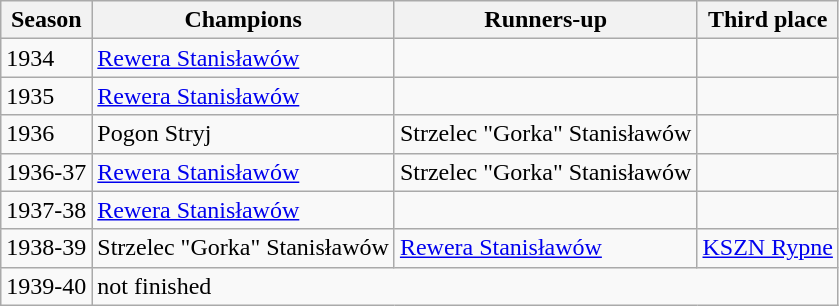<table class="wikitable">
<tr>
<th>Season</th>
<th>Champions</th>
<th>Runners-up</th>
<th>Third place</th>
</tr>
<tr>
<td>1934</td>
<td><a href='#'>Rewera Stanisławów</a></td>
<td></td>
<td></td>
</tr>
<tr>
<td>1935</td>
<td><a href='#'>Rewera Stanisławów</a></td>
<td></td>
<td></td>
</tr>
<tr>
<td>1936</td>
<td>Pogon Stryj</td>
<td>Strzelec "Gorka" Stanisławów</td>
<td></td>
</tr>
<tr>
<td>1936-37</td>
<td><a href='#'>Rewera Stanisławów</a></td>
<td>Strzelec "Gorka" Stanisławów</td>
<td></td>
</tr>
<tr>
<td>1937-38</td>
<td><a href='#'>Rewera Stanisławów</a></td>
<td></td>
<td></td>
</tr>
<tr>
<td>1938-39</td>
<td>Strzelec "Gorka" Stanisławów</td>
<td><a href='#'>Rewera Stanisławów</a></td>
<td><a href='#'>KSZN Rypne</a></td>
</tr>
<tr>
<td>1939-40</td>
<td colspan=3>not finished</td>
</tr>
</table>
